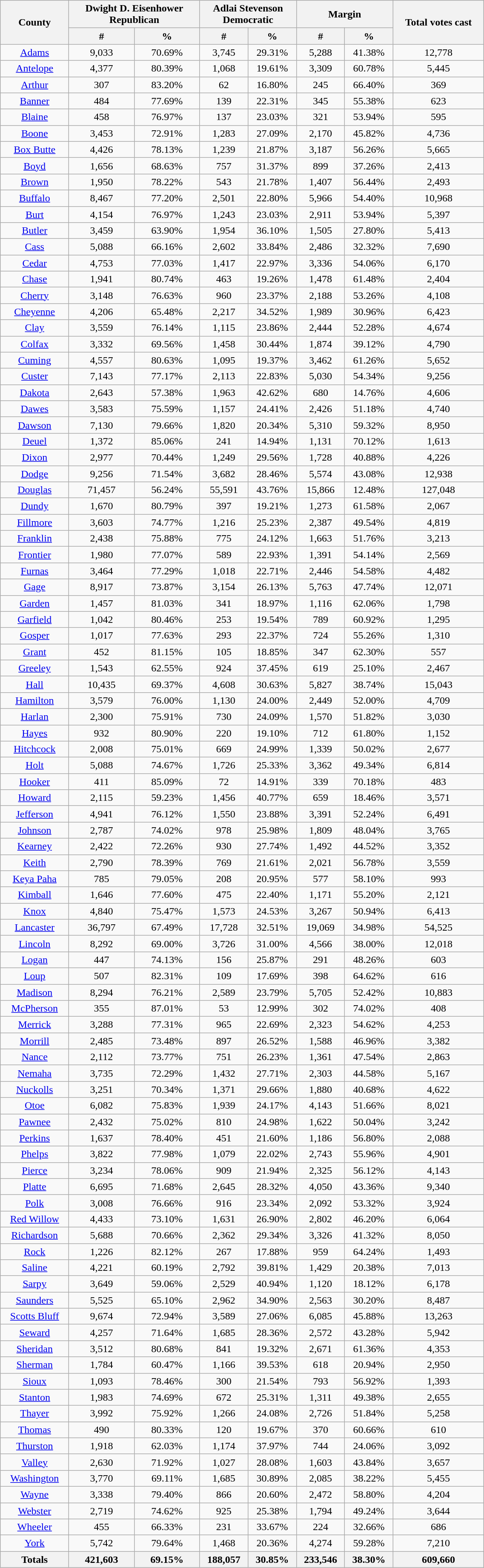<table class="wikitable sortable" width="60%">
<tr>
<th rowspan="2">County</th>
<th colspan="2">Dwight D. Eisenhower<br>Republican</th>
<th colspan="2">Adlai Stevenson<br>Democratic</th>
<th colspan="2">Margin</th>
<th rowspan="2">Total votes cast</th>
</tr>
<tr>
<th data-sort-type="number">#</th>
<th data-sort-type="number">%</th>
<th data-sort-type="number">#</th>
<th data-sort-type="number">%</th>
<th data-sort-type="number">#</th>
<th data-sort-type="number">%</th>
</tr>
<tr style="text-align:center;">
<td><a href='#'>Adams</a></td>
<td>9,033</td>
<td>70.69%</td>
<td>3,745</td>
<td>29.31%</td>
<td>5,288</td>
<td>41.38%</td>
<td>12,778</td>
</tr>
<tr style="text-align:center;">
<td><a href='#'>Antelope</a></td>
<td>4,377</td>
<td>80.39%</td>
<td>1,068</td>
<td>19.61%</td>
<td>3,309</td>
<td>60.78%</td>
<td>5,445</td>
</tr>
<tr style="text-align:center;">
<td><a href='#'>Arthur</a></td>
<td>307</td>
<td>83.20%</td>
<td>62</td>
<td>16.80%</td>
<td>245</td>
<td>66.40%</td>
<td>369</td>
</tr>
<tr style="text-align:center;">
<td><a href='#'>Banner</a></td>
<td>484</td>
<td>77.69%</td>
<td>139</td>
<td>22.31%</td>
<td>345</td>
<td>55.38%</td>
<td>623</td>
</tr>
<tr style="text-align:center;">
<td><a href='#'>Blaine</a></td>
<td>458</td>
<td>76.97%</td>
<td>137</td>
<td>23.03%</td>
<td>321</td>
<td>53.94%</td>
<td>595</td>
</tr>
<tr style="text-align:center;">
<td><a href='#'>Boone</a></td>
<td>3,453</td>
<td>72.91%</td>
<td>1,283</td>
<td>27.09%</td>
<td>2,170</td>
<td>45.82%</td>
<td>4,736</td>
</tr>
<tr style="text-align:center;">
<td><a href='#'>Box Butte</a></td>
<td>4,426</td>
<td>78.13%</td>
<td>1,239</td>
<td>21.87%</td>
<td>3,187</td>
<td>56.26%</td>
<td>5,665</td>
</tr>
<tr style="text-align:center;">
<td><a href='#'>Boyd</a></td>
<td>1,656</td>
<td>68.63%</td>
<td>757</td>
<td>31.37%</td>
<td>899</td>
<td>37.26%</td>
<td>2,413</td>
</tr>
<tr style="text-align:center;">
<td><a href='#'>Brown</a></td>
<td>1,950</td>
<td>78.22%</td>
<td>543</td>
<td>21.78%</td>
<td>1,407</td>
<td>56.44%</td>
<td>2,493</td>
</tr>
<tr style="text-align:center;">
<td><a href='#'>Buffalo</a></td>
<td>8,467</td>
<td>77.20%</td>
<td>2,501</td>
<td>22.80%</td>
<td>5,966</td>
<td>54.40%</td>
<td>10,968</td>
</tr>
<tr style="text-align:center;">
<td><a href='#'>Burt</a></td>
<td>4,154</td>
<td>76.97%</td>
<td>1,243</td>
<td>23.03%</td>
<td>2,911</td>
<td>53.94%</td>
<td>5,397</td>
</tr>
<tr style="text-align:center;">
<td><a href='#'>Butler</a></td>
<td>3,459</td>
<td>63.90%</td>
<td>1,954</td>
<td>36.10%</td>
<td>1,505</td>
<td>27.80%</td>
<td>5,413</td>
</tr>
<tr style="text-align:center;">
<td><a href='#'>Cass</a></td>
<td>5,088</td>
<td>66.16%</td>
<td>2,602</td>
<td>33.84%</td>
<td>2,486</td>
<td>32.32%</td>
<td>7,690</td>
</tr>
<tr style="text-align:center;">
<td><a href='#'>Cedar</a></td>
<td>4,753</td>
<td>77.03%</td>
<td>1,417</td>
<td>22.97%</td>
<td>3,336</td>
<td>54.06%</td>
<td>6,170</td>
</tr>
<tr style="text-align:center;">
<td><a href='#'>Chase</a></td>
<td>1,941</td>
<td>80.74%</td>
<td>463</td>
<td>19.26%</td>
<td>1,478</td>
<td>61.48%</td>
<td>2,404</td>
</tr>
<tr style="text-align:center;">
<td><a href='#'>Cherry</a></td>
<td>3,148</td>
<td>76.63%</td>
<td>960</td>
<td>23.37%</td>
<td>2,188</td>
<td>53.26%</td>
<td>4,108</td>
</tr>
<tr style="text-align:center;">
<td><a href='#'>Cheyenne</a></td>
<td>4,206</td>
<td>65.48%</td>
<td>2,217</td>
<td>34.52%</td>
<td>1,989</td>
<td>30.96%</td>
<td>6,423</td>
</tr>
<tr style="text-align:center;">
<td><a href='#'>Clay</a></td>
<td>3,559</td>
<td>76.14%</td>
<td>1,115</td>
<td>23.86%</td>
<td>2,444</td>
<td>52.28%</td>
<td>4,674</td>
</tr>
<tr style="text-align:center;">
<td><a href='#'>Colfax</a></td>
<td>3,332</td>
<td>69.56%</td>
<td>1,458</td>
<td>30.44%</td>
<td>1,874</td>
<td>39.12%</td>
<td>4,790</td>
</tr>
<tr style="text-align:center;">
<td><a href='#'>Cuming</a></td>
<td>4,557</td>
<td>80.63%</td>
<td>1,095</td>
<td>19.37%</td>
<td>3,462</td>
<td>61.26%</td>
<td>5,652</td>
</tr>
<tr style="text-align:center;">
<td><a href='#'>Custer</a></td>
<td>7,143</td>
<td>77.17%</td>
<td>2,113</td>
<td>22.83%</td>
<td>5,030</td>
<td>54.34%</td>
<td>9,256</td>
</tr>
<tr style="text-align:center;">
<td><a href='#'>Dakota</a></td>
<td>2,643</td>
<td>57.38%</td>
<td>1,963</td>
<td>42.62%</td>
<td>680</td>
<td>14.76%</td>
<td>4,606</td>
</tr>
<tr style="text-align:center;">
<td><a href='#'>Dawes</a></td>
<td>3,583</td>
<td>75.59%</td>
<td>1,157</td>
<td>24.41%</td>
<td>2,426</td>
<td>51.18%</td>
<td>4,740</td>
</tr>
<tr style="text-align:center;">
<td><a href='#'>Dawson</a></td>
<td>7,130</td>
<td>79.66%</td>
<td>1,820</td>
<td>20.34%</td>
<td>5,310</td>
<td>59.32%</td>
<td>8,950</td>
</tr>
<tr style="text-align:center;">
<td><a href='#'>Deuel</a></td>
<td>1,372</td>
<td>85.06%</td>
<td>241</td>
<td>14.94%</td>
<td>1,131</td>
<td>70.12%</td>
<td>1,613</td>
</tr>
<tr style="text-align:center;">
<td><a href='#'>Dixon</a></td>
<td>2,977</td>
<td>70.44%</td>
<td>1,249</td>
<td>29.56%</td>
<td>1,728</td>
<td>40.88%</td>
<td>4,226</td>
</tr>
<tr style="text-align:center;">
<td><a href='#'>Dodge</a></td>
<td>9,256</td>
<td>71.54%</td>
<td>3,682</td>
<td>28.46%</td>
<td>5,574</td>
<td>43.08%</td>
<td>12,938</td>
</tr>
<tr style="text-align:center;">
<td><a href='#'>Douglas</a></td>
<td>71,457</td>
<td>56.24%</td>
<td>55,591</td>
<td>43.76%</td>
<td>15,866</td>
<td>12.48%</td>
<td>127,048</td>
</tr>
<tr style="text-align:center;">
<td><a href='#'>Dundy</a></td>
<td>1,670</td>
<td>80.79%</td>
<td>397</td>
<td>19.21%</td>
<td>1,273</td>
<td>61.58%</td>
<td>2,067</td>
</tr>
<tr style="text-align:center;">
<td><a href='#'>Fillmore</a></td>
<td>3,603</td>
<td>74.77%</td>
<td>1,216</td>
<td>25.23%</td>
<td>2,387</td>
<td>49.54%</td>
<td>4,819</td>
</tr>
<tr style="text-align:center;">
<td><a href='#'>Franklin</a></td>
<td>2,438</td>
<td>75.88%</td>
<td>775</td>
<td>24.12%</td>
<td>1,663</td>
<td>51.76%</td>
<td>3,213</td>
</tr>
<tr style="text-align:center;">
<td><a href='#'>Frontier</a></td>
<td>1,980</td>
<td>77.07%</td>
<td>589</td>
<td>22.93%</td>
<td>1,391</td>
<td>54.14%</td>
<td>2,569</td>
</tr>
<tr style="text-align:center;">
<td><a href='#'>Furnas</a></td>
<td>3,464</td>
<td>77.29%</td>
<td>1,018</td>
<td>22.71%</td>
<td>2,446</td>
<td>54.58%</td>
<td>4,482</td>
</tr>
<tr style="text-align:center;">
<td><a href='#'>Gage</a></td>
<td>8,917</td>
<td>73.87%</td>
<td>3,154</td>
<td>26.13%</td>
<td>5,763</td>
<td>47.74%</td>
<td>12,071</td>
</tr>
<tr style="text-align:center;">
<td><a href='#'>Garden</a></td>
<td>1,457</td>
<td>81.03%</td>
<td>341</td>
<td>18.97%</td>
<td>1,116</td>
<td>62.06%</td>
<td>1,798</td>
</tr>
<tr style="text-align:center;">
<td><a href='#'>Garfield</a></td>
<td>1,042</td>
<td>80.46%</td>
<td>253</td>
<td>19.54%</td>
<td>789</td>
<td>60.92%</td>
<td>1,295</td>
</tr>
<tr style="text-align:center;">
<td><a href='#'>Gosper</a></td>
<td>1,017</td>
<td>77.63%</td>
<td>293</td>
<td>22.37%</td>
<td>724</td>
<td>55.26%</td>
<td>1,310</td>
</tr>
<tr style="text-align:center;">
<td><a href='#'>Grant</a></td>
<td>452</td>
<td>81.15%</td>
<td>105</td>
<td>18.85%</td>
<td>347</td>
<td>62.30%</td>
<td>557</td>
</tr>
<tr style="text-align:center;">
<td><a href='#'>Greeley</a></td>
<td>1,543</td>
<td>62.55%</td>
<td>924</td>
<td>37.45%</td>
<td>619</td>
<td>25.10%</td>
<td>2,467</td>
</tr>
<tr style="text-align:center;">
<td><a href='#'>Hall</a></td>
<td>10,435</td>
<td>69.37%</td>
<td>4,608</td>
<td>30.63%</td>
<td>5,827</td>
<td>38.74%</td>
<td>15,043</td>
</tr>
<tr style="text-align:center;">
<td><a href='#'>Hamilton</a></td>
<td>3,579</td>
<td>76.00%</td>
<td>1,130</td>
<td>24.00%</td>
<td>2,449</td>
<td>52.00%</td>
<td>4,709</td>
</tr>
<tr style="text-align:center;">
<td><a href='#'>Harlan</a></td>
<td>2,300</td>
<td>75.91%</td>
<td>730</td>
<td>24.09%</td>
<td>1,570</td>
<td>51.82%</td>
<td>3,030</td>
</tr>
<tr style="text-align:center;">
<td><a href='#'>Hayes</a></td>
<td>932</td>
<td>80.90%</td>
<td>220</td>
<td>19.10%</td>
<td>712</td>
<td>61.80%</td>
<td>1,152</td>
</tr>
<tr style="text-align:center;">
<td><a href='#'>Hitchcock</a></td>
<td>2,008</td>
<td>75.01%</td>
<td>669</td>
<td>24.99%</td>
<td>1,339</td>
<td>50.02%</td>
<td>2,677</td>
</tr>
<tr style="text-align:center;">
<td><a href='#'>Holt</a></td>
<td>5,088</td>
<td>74.67%</td>
<td>1,726</td>
<td>25.33%</td>
<td>3,362</td>
<td>49.34%</td>
<td>6,814</td>
</tr>
<tr style="text-align:center;">
<td><a href='#'>Hooker</a></td>
<td>411</td>
<td>85.09%</td>
<td>72</td>
<td>14.91%</td>
<td>339</td>
<td>70.18%</td>
<td>483</td>
</tr>
<tr style="text-align:center;">
<td><a href='#'>Howard</a></td>
<td>2,115</td>
<td>59.23%</td>
<td>1,456</td>
<td>40.77%</td>
<td>659</td>
<td>18.46%</td>
<td>3,571</td>
</tr>
<tr style="text-align:center;">
<td><a href='#'>Jefferson</a></td>
<td>4,941</td>
<td>76.12%</td>
<td>1,550</td>
<td>23.88%</td>
<td>3,391</td>
<td>52.24%</td>
<td>6,491</td>
</tr>
<tr style="text-align:center;">
<td><a href='#'>Johnson</a></td>
<td>2,787</td>
<td>74.02%</td>
<td>978</td>
<td>25.98%</td>
<td>1,809</td>
<td>48.04%</td>
<td>3,765</td>
</tr>
<tr style="text-align:center;">
<td><a href='#'>Kearney</a></td>
<td>2,422</td>
<td>72.26%</td>
<td>930</td>
<td>27.74%</td>
<td>1,492</td>
<td>44.52%</td>
<td>3,352</td>
</tr>
<tr style="text-align:center;">
<td><a href='#'>Keith</a></td>
<td>2,790</td>
<td>78.39%</td>
<td>769</td>
<td>21.61%</td>
<td>2,021</td>
<td>56.78%</td>
<td>3,559</td>
</tr>
<tr style="text-align:center;">
<td><a href='#'>Keya Paha</a></td>
<td>785</td>
<td>79.05%</td>
<td>208</td>
<td>20.95%</td>
<td>577</td>
<td>58.10%</td>
<td>993</td>
</tr>
<tr style="text-align:center;">
<td><a href='#'>Kimball</a></td>
<td>1,646</td>
<td>77.60%</td>
<td>475</td>
<td>22.40%</td>
<td>1,171</td>
<td>55.20%</td>
<td>2,121</td>
</tr>
<tr style="text-align:center;">
<td><a href='#'>Knox</a></td>
<td>4,840</td>
<td>75.47%</td>
<td>1,573</td>
<td>24.53%</td>
<td>3,267</td>
<td>50.94%</td>
<td>6,413</td>
</tr>
<tr style="text-align:center;">
<td><a href='#'>Lancaster</a></td>
<td>36,797</td>
<td>67.49%</td>
<td>17,728</td>
<td>32.51%</td>
<td>19,069</td>
<td>34.98%</td>
<td>54,525</td>
</tr>
<tr style="text-align:center;">
<td><a href='#'>Lincoln</a></td>
<td>8,292</td>
<td>69.00%</td>
<td>3,726</td>
<td>31.00%</td>
<td>4,566</td>
<td>38.00%</td>
<td>12,018</td>
</tr>
<tr style="text-align:center;">
<td><a href='#'>Logan</a></td>
<td>447</td>
<td>74.13%</td>
<td>156</td>
<td>25.87%</td>
<td>291</td>
<td>48.26%</td>
<td>603</td>
</tr>
<tr style="text-align:center;">
<td><a href='#'>Loup</a></td>
<td>507</td>
<td>82.31%</td>
<td>109</td>
<td>17.69%</td>
<td>398</td>
<td>64.62%</td>
<td>616</td>
</tr>
<tr style="text-align:center;">
<td><a href='#'>Madison</a></td>
<td>8,294</td>
<td>76.21%</td>
<td>2,589</td>
<td>23.79%</td>
<td>5,705</td>
<td>52.42%</td>
<td>10,883</td>
</tr>
<tr style="text-align:center;">
<td><a href='#'>McPherson</a></td>
<td>355</td>
<td>87.01%</td>
<td>53</td>
<td>12.99%</td>
<td>302</td>
<td>74.02%</td>
<td>408</td>
</tr>
<tr style="text-align:center;">
<td><a href='#'>Merrick</a></td>
<td>3,288</td>
<td>77.31%</td>
<td>965</td>
<td>22.69%</td>
<td>2,323</td>
<td>54.62%</td>
<td>4,253</td>
</tr>
<tr style="text-align:center;">
<td><a href='#'>Morrill</a></td>
<td>2,485</td>
<td>73.48%</td>
<td>897</td>
<td>26.52%</td>
<td>1,588</td>
<td>46.96%</td>
<td>3,382</td>
</tr>
<tr style="text-align:center;">
<td><a href='#'>Nance</a></td>
<td>2,112</td>
<td>73.77%</td>
<td>751</td>
<td>26.23%</td>
<td>1,361</td>
<td>47.54%</td>
<td>2,863</td>
</tr>
<tr style="text-align:center;">
<td><a href='#'>Nemaha</a></td>
<td>3,735</td>
<td>72.29%</td>
<td>1,432</td>
<td>27.71%</td>
<td>2,303</td>
<td>44.58%</td>
<td>5,167</td>
</tr>
<tr style="text-align:center;">
<td><a href='#'>Nuckolls</a></td>
<td>3,251</td>
<td>70.34%</td>
<td>1,371</td>
<td>29.66%</td>
<td>1,880</td>
<td>40.68%</td>
<td>4,622</td>
</tr>
<tr style="text-align:center;">
<td><a href='#'>Otoe</a></td>
<td>6,082</td>
<td>75.83%</td>
<td>1,939</td>
<td>24.17%</td>
<td>4,143</td>
<td>51.66%</td>
<td>8,021</td>
</tr>
<tr style="text-align:center;">
<td><a href='#'>Pawnee</a></td>
<td>2,432</td>
<td>75.02%</td>
<td>810</td>
<td>24.98%</td>
<td>1,622</td>
<td>50.04%</td>
<td>3,242</td>
</tr>
<tr style="text-align:center;">
<td><a href='#'>Perkins</a></td>
<td>1,637</td>
<td>78.40%</td>
<td>451</td>
<td>21.60%</td>
<td>1,186</td>
<td>56.80%</td>
<td>2,088</td>
</tr>
<tr style="text-align:center;">
<td><a href='#'>Phelps</a></td>
<td>3,822</td>
<td>77.98%</td>
<td>1,079</td>
<td>22.02%</td>
<td>2,743</td>
<td>55.96%</td>
<td>4,901</td>
</tr>
<tr style="text-align:center;">
<td><a href='#'>Pierce</a></td>
<td>3,234</td>
<td>78.06%</td>
<td>909</td>
<td>21.94%</td>
<td>2,325</td>
<td>56.12%</td>
<td>4,143</td>
</tr>
<tr style="text-align:center;">
<td><a href='#'>Platte</a></td>
<td>6,695</td>
<td>71.68%</td>
<td>2,645</td>
<td>28.32%</td>
<td>4,050</td>
<td>43.36%</td>
<td>9,340</td>
</tr>
<tr style="text-align:center;">
<td><a href='#'>Polk</a></td>
<td>3,008</td>
<td>76.66%</td>
<td>916</td>
<td>23.34%</td>
<td>2,092</td>
<td>53.32%</td>
<td>3,924</td>
</tr>
<tr style="text-align:center;">
<td><a href='#'>Red Willow</a></td>
<td>4,433</td>
<td>73.10%</td>
<td>1,631</td>
<td>26.90%</td>
<td>2,802</td>
<td>46.20%</td>
<td>6,064</td>
</tr>
<tr style="text-align:center;">
<td><a href='#'>Richardson</a></td>
<td>5,688</td>
<td>70.66%</td>
<td>2,362</td>
<td>29.34%</td>
<td>3,326</td>
<td>41.32%</td>
<td>8,050</td>
</tr>
<tr style="text-align:center;">
<td><a href='#'>Rock</a></td>
<td>1,226</td>
<td>82.12%</td>
<td>267</td>
<td>17.88%</td>
<td>959</td>
<td>64.24%</td>
<td>1,493</td>
</tr>
<tr style="text-align:center;">
<td><a href='#'>Saline</a></td>
<td>4,221</td>
<td>60.19%</td>
<td>2,792</td>
<td>39.81%</td>
<td>1,429</td>
<td>20.38%</td>
<td>7,013</td>
</tr>
<tr style="text-align:center;">
<td><a href='#'>Sarpy</a></td>
<td>3,649</td>
<td>59.06%</td>
<td>2,529</td>
<td>40.94%</td>
<td>1,120</td>
<td>18.12%</td>
<td>6,178</td>
</tr>
<tr style="text-align:center;">
<td><a href='#'>Saunders</a></td>
<td>5,525</td>
<td>65.10%</td>
<td>2,962</td>
<td>34.90%</td>
<td>2,563</td>
<td>30.20%</td>
<td>8,487</td>
</tr>
<tr style="text-align:center;">
<td><a href='#'>Scotts Bluff</a></td>
<td>9,674</td>
<td>72.94%</td>
<td>3,589</td>
<td>27.06%</td>
<td>6,085</td>
<td>45.88%</td>
<td>13,263</td>
</tr>
<tr style="text-align:center;">
<td><a href='#'>Seward</a></td>
<td>4,257</td>
<td>71.64%</td>
<td>1,685</td>
<td>28.36%</td>
<td>2,572</td>
<td>43.28%</td>
<td>5,942</td>
</tr>
<tr style="text-align:center;">
<td><a href='#'>Sheridan</a></td>
<td>3,512</td>
<td>80.68%</td>
<td>841</td>
<td>19.32%</td>
<td>2,671</td>
<td>61.36%</td>
<td>4,353</td>
</tr>
<tr style="text-align:center;">
<td><a href='#'>Sherman</a></td>
<td>1,784</td>
<td>60.47%</td>
<td>1,166</td>
<td>39.53%</td>
<td>618</td>
<td>20.94%</td>
<td>2,950</td>
</tr>
<tr style="text-align:center;">
<td><a href='#'>Sioux</a></td>
<td>1,093</td>
<td>78.46%</td>
<td>300</td>
<td>21.54%</td>
<td>793</td>
<td>56.92%</td>
<td>1,393</td>
</tr>
<tr style="text-align:center;">
<td><a href='#'>Stanton</a></td>
<td>1,983</td>
<td>74.69%</td>
<td>672</td>
<td>25.31%</td>
<td>1,311</td>
<td>49.38%</td>
<td>2,655</td>
</tr>
<tr style="text-align:center;">
<td><a href='#'>Thayer</a></td>
<td>3,992</td>
<td>75.92%</td>
<td>1,266</td>
<td>24.08%</td>
<td>2,726</td>
<td>51.84%</td>
<td>5,258</td>
</tr>
<tr style="text-align:center;">
<td><a href='#'>Thomas</a></td>
<td>490</td>
<td>80.33%</td>
<td>120</td>
<td>19.67%</td>
<td>370</td>
<td>60.66%</td>
<td>610</td>
</tr>
<tr style="text-align:center;">
<td><a href='#'>Thurston</a></td>
<td>1,918</td>
<td>62.03%</td>
<td>1,174</td>
<td>37.97%</td>
<td>744</td>
<td>24.06%</td>
<td>3,092</td>
</tr>
<tr style="text-align:center;">
<td><a href='#'>Valley</a></td>
<td>2,630</td>
<td>71.92%</td>
<td>1,027</td>
<td>28.08%</td>
<td>1,603</td>
<td>43.84%</td>
<td>3,657</td>
</tr>
<tr style="text-align:center;">
<td><a href='#'>Washington</a></td>
<td>3,770</td>
<td>69.11%</td>
<td>1,685</td>
<td>30.89%</td>
<td>2,085</td>
<td>38.22%</td>
<td>5,455</td>
</tr>
<tr style="text-align:center;">
<td><a href='#'>Wayne</a></td>
<td>3,338</td>
<td>79.40%</td>
<td>866</td>
<td>20.60%</td>
<td>2,472</td>
<td>58.80%</td>
<td>4,204</td>
</tr>
<tr style="text-align:center;">
<td><a href='#'>Webster</a></td>
<td>2,719</td>
<td>74.62%</td>
<td>925</td>
<td>25.38%</td>
<td>1,794</td>
<td>49.24%</td>
<td>3,644</td>
</tr>
<tr style="text-align:center;">
<td><a href='#'>Wheeler</a></td>
<td>455</td>
<td>66.33%</td>
<td>231</td>
<td>33.67%</td>
<td>224</td>
<td>32.66%</td>
<td>686</td>
</tr>
<tr style="text-align:center;">
<td><a href='#'>York</a></td>
<td>5,742</td>
<td>79.64%</td>
<td>1,468</td>
<td>20.36%</td>
<td>4,274</td>
<td>59.28%</td>
<td>7,210</td>
</tr>
<tr style="text-align:center;">
<th>Totals</th>
<th>421,603</th>
<th>69.15%</th>
<th>188,057</th>
<th>30.85%</th>
<th>233,546</th>
<th>38.30%</th>
<th>609,660</th>
</tr>
</table>
